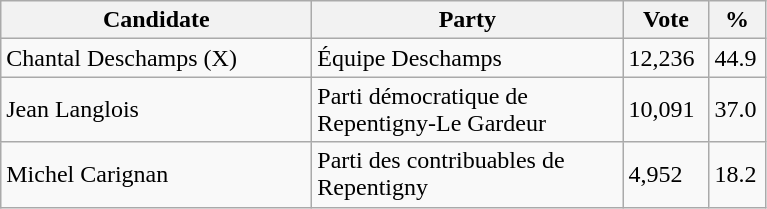<table class="wikitable">
<tr>
<th bgcolor="#DDDDFF" width="200px">Candidate</th>
<th bgcolor="#DDDDFF" width="200px">Party</th>
<th bgcolor="#DDDDFF" width="50px">Vote</th>
<th bgcolor="#DDDDFF" width="30px">%</th>
</tr>
<tr>
<td>Chantal Deschamps (X)</td>
<td>Équipe Deschamps</td>
<td>12,236</td>
<td>44.9</td>
</tr>
<tr>
<td>Jean Langlois</td>
<td>Parti démocratique de Repentigny-Le Gardeur</td>
<td>10,091</td>
<td>37.0</td>
</tr>
<tr>
<td>Michel Carignan</td>
<td>Parti des contribuables de Repentigny</td>
<td>4,952</td>
<td>18.2</td>
</tr>
</table>
